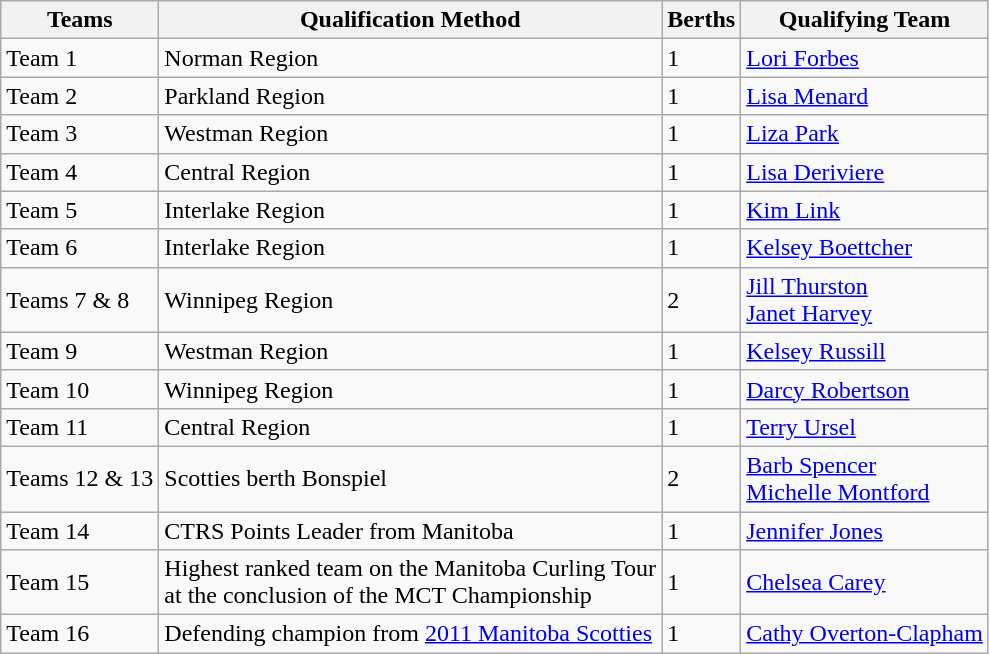<table class="wikitable" border="1">
<tr>
<th scope="col">Teams</th>
<th scope="col">Qualification Method</th>
<th scope="col">Berths</th>
<th scope="col">Qualifying Team</th>
</tr>
<tr>
<td>Team 1</td>
<td>Norman Region</td>
<td>1</td>
<td><a href='#'>Lori Forbes</a></td>
</tr>
<tr>
<td>Team 2</td>
<td>Parkland Region</td>
<td>1</td>
<td><a href='#'>Lisa Menard</a></td>
</tr>
<tr>
<td>Team 3</td>
<td>Westman Region</td>
<td>1</td>
<td><a href='#'>Liza Park</a></td>
</tr>
<tr>
<td>Team 4</td>
<td>Central Region</td>
<td>1</td>
<td><a href='#'>Lisa Deriviere</a></td>
</tr>
<tr>
<td>Team 5</td>
<td>Interlake Region</td>
<td>1</td>
<td><a href='#'>Kim Link</a></td>
</tr>
<tr>
<td>Team 6</td>
<td>Interlake Region</td>
<td>1</td>
<td><a href='#'>Kelsey Boettcher</a></td>
</tr>
<tr>
<td>Teams 7 & 8</td>
<td>Winnipeg Region</td>
<td>2</td>
<td><a href='#'>Jill Thurston</a> <br> <a href='#'>Janet Harvey</a></td>
</tr>
<tr>
<td>Team 9</td>
<td>Westman Region</td>
<td>1</td>
<td><a href='#'>Kelsey Russill</a></td>
</tr>
<tr>
<td>Team 10</td>
<td>Winnipeg Region</td>
<td>1</td>
<td><a href='#'>Darcy Robertson</a></td>
</tr>
<tr>
<td>Team 11</td>
<td>Central Region</td>
<td>1</td>
<td><a href='#'>Terry Ursel</a></td>
</tr>
<tr>
<td>Teams 12 & 13</td>
<td>Scotties berth Bonspiel</td>
<td>2</td>
<td><a href='#'>Barb Spencer</a> <br> <a href='#'>Michelle Montford</a></td>
</tr>
<tr>
<td>Team 14</td>
<td>CTRS Points Leader from Manitoba</td>
<td>1</td>
<td><a href='#'>Jennifer Jones</a></td>
</tr>
<tr>
<td>Team 15</td>
<td>Highest ranked team on the Manitoba Curling Tour <br> at the conclusion of the MCT Championship</td>
<td>1</td>
<td><a href='#'>Chelsea Carey</a></td>
</tr>
<tr>
<td>Team 16</td>
<td>Defending champion from <a href='#'>2011 Manitoba Scotties</a></td>
<td>1</td>
<td><a href='#'>Cathy Overton-Clapham</a></td>
</tr>
</table>
